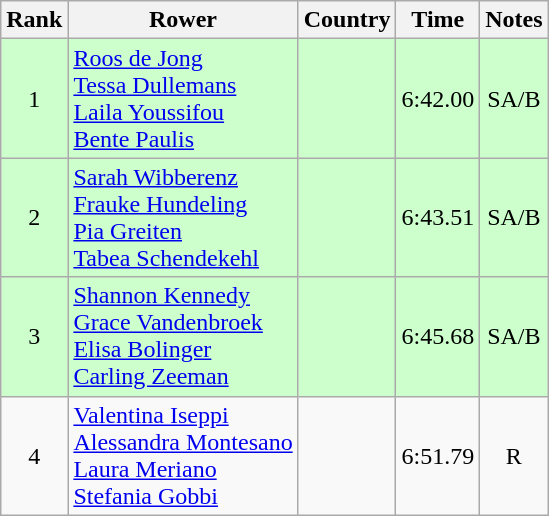<table class="wikitable" style="text-align:center">
<tr>
<th>Rank</th>
<th>Rower</th>
<th>Country</th>
<th>Time</th>
<th>Notes</th>
</tr>
<tr bgcolor=ccffcc>
<td>1</td>
<td align="left"><a href='#'>Roos de Jong</a><br><a href='#'>Tessa Dullemans</a><br><a href='#'>Laila Youssifou</a><br><a href='#'>Bente Paulis</a></td>
<td align="left"></td>
<td>6:42.00</td>
<td>SA/B</td>
</tr>
<tr bgcolor=ccffcc>
<td>2</td>
<td align="left"><a href='#'>Sarah Wibberenz</a><br><a href='#'>Frauke Hundeling</a><br><a href='#'>Pia Greiten</a><br><a href='#'>Tabea Schendekehl</a></td>
<td align="left"></td>
<td>6:43.51</td>
<td>SA/B</td>
</tr>
<tr bgcolor=ccffcc>
<td>3</td>
<td align="left"><a href='#'>Shannon Kennedy</a><br><a href='#'>Grace Vandenbroek</a><br><a href='#'>Elisa Bolinger</a><br><a href='#'>Carling Zeeman</a></td>
<td align="left"></td>
<td>6:45.68</td>
<td>SA/B</td>
</tr>
<tr>
<td>4</td>
<td align="left"><a href='#'>Valentina Iseppi</a><br><a href='#'>Alessandra Montesano</a><br><a href='#'>Laura Meriano</a><br><a href='#'>Stefania Gobbi</a></td>
<td align="left"></td>
<td>6:51.79</td>
<td>R</td>
</tr>
</table>
